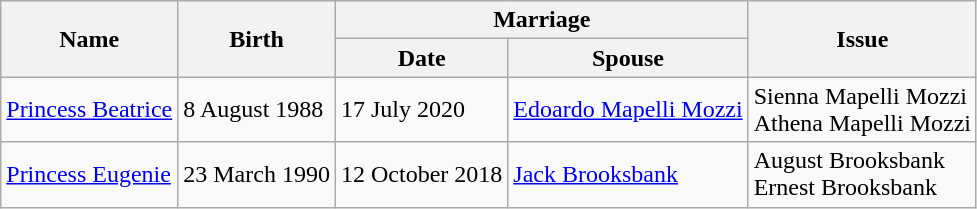<table class="wikitable">
<tr>
<th rowspan="2" scope="col">Name</th>
<th rowspan="2" scope="col">Birth</th>
<th colspan="2" scope="col">Marriage</th>
<th rowspan="2" scope="col">Issue</th>
</tr>
<tr>
<th scope="col">Date</th>
<th scope="col">Spouse</th>
</tr>
<tr>
<td><a href='#'>Princess Beatrice</a></td>
<td>8 August 1988</td>
<td>17 July 2020</td>
<td><a href='#'>Edoardo Mapelli Mozzi</a></td>
<td>Sienna Mapelli Mozzi<br>Athena Mapelli Mozzi</td>
</tr>
<tr>
<td><a href='#'>Princess Eugenie</a></td>
<td>23 March 1990</td>
<td>12 October 2018</td>
<td><a href='#'>Jack Brooksbank</a></td>
<td>August Brooksbank<br>Ernest Brooksbank</td>
</tr>
</table>
